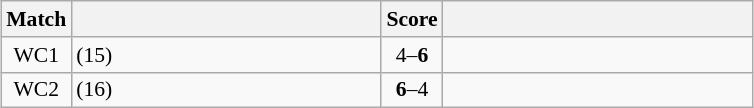<table class="wikitable" style="font-size: 90%; margin: 1em auto 1em auto;">
<tr>
<th>Match</th>
<th width=200></th>
<th>Score</th>
<th width=200></th>
</tr>
<tr>
<td align="center">WC1</td>
<td> (15)</td>
<td align="center">4–<strong>6</strong></td>
<td></td>
</tr>
<tr>
<td align="center">WC2</td>
<td> (16)</td>
<td align="center"><strong>6</strong>–4</td>
<td></td>
</tr>
</table>
